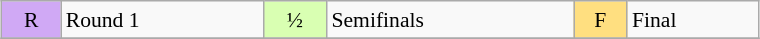<table class="wikitable" style="margin:0.5em auto; font-size:90%; line-height:1.25em;" width=40%;>
<tr>
<td bgcolor="#D0A9F5" align=center>R</td>
<td>Round 1</td>
<td bgcolor="#D9FFB2" align=center>½</td>
<td>Semifinals</td>
<td bgcolor="#FFDF80" align=center>F</td>
<td>Final</td>
</tr>
<tr>
</tr>
</table>
